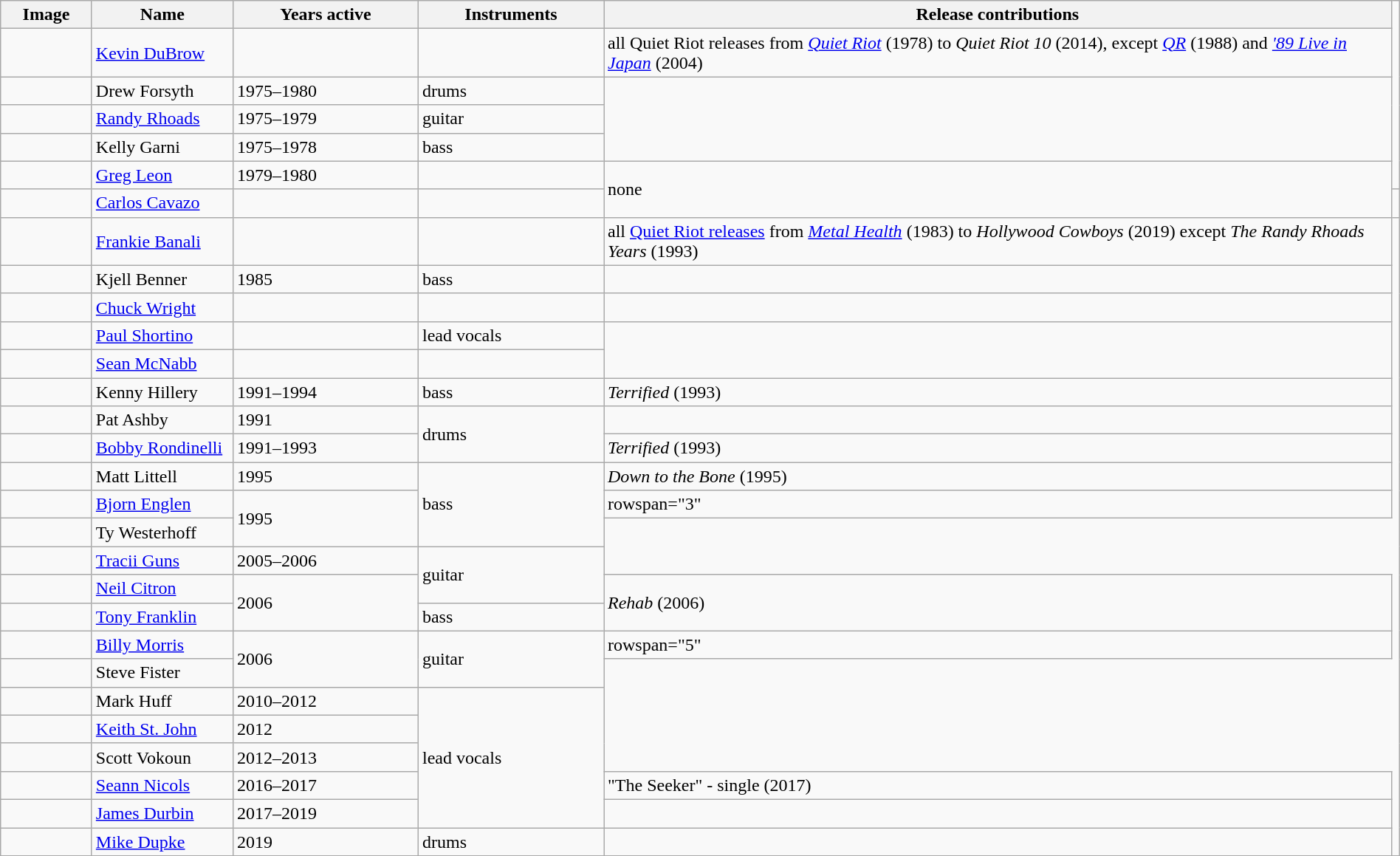<table class="wikitable" border="1" width=100%>
<tr>
<th width="75">Image</th>
<th width="120">Name</th>
<th width="160">Years active</th>
<th width="160">Instruments</th>
<th>Release contributions</th>
</tr>
<tr>
<td></td>
<td><a href='#'>Kevin DuBrow</a></td>
<td></td>
<td></td>
<td>all Quiet Riot releases from <em><a href='#'>Quiet Riot</a></em> (1978) to <em>Quiet Riot 10</em> (2014), except <em><a href='#'>QR</a></em> (1988) and <em><a href='#'>'89 Live in Japan</a></em> (2004)</td>
</tr>
<tr>
<td></td>
<td>Drew Forsyth</td>
<td>1975–1980</td>
<td>drums</td>
<td rowspan="3"></td>
</tr>
<tr>
<td></td>
<td><a href='#'>Randy Rhoads</a></td>
<td>1975–1979 </td>
<td>guitar</td>
</tr>
<tr>
<td></td>
<td>Kelly Garni</td>
<td>1975–1978</td>
<td>bass</td>
</tr>
<tr>
<td></td>
<td><a href='#'>Greg Leon</a></td>
<td>1979–1980</td>
<td></td>
<td rowspan="2">none</td>
</tr>
<tr>
<td></td>
<td><a href='#'>Carlos Cavazo</a></td>
<td></td>
<td></td>
<td></td>
</tr>
<tr>
<td></td>
<td><a href='#'>Frankie Banali</a></td>
<td></td>
<td></td>
<td>all <a href='#'>Quiet Riot releases</a> from <em><a href='#'>Metal Health</a></em> (1983) to <em>Hollywood Cowboys</em> (2019) except <em>The Randy Rhoads Years</em> (1993)</td>
</tr>
<tr>
<td></td>
<td>Kjell Benner</td>
<td>1985</td>
<td>bass</td>
<td></td>
</tr>
<tr>
<td></td>
<td><a href='#'>Chuck Wright</a></td>
<td></td>
<td></td>
<td></td>
</tr>
<tr>
<td></td>
<td><a href='#'>Paul Shortino</a></td>
<td></td>
<td>lead vocals</td>
<td rowspan="2"></td>
</tr>
<tr>
<td></td>
<td><a href='#'>Sean McNabb</a></td>
<td></td>
<td></td>
</tr>
<tr>
<td></td>
<td>Kenny Hillery</td>
<td>1991–1994 </td>
<td>bass</td>
<td><em>Terrified</em> (1993)</td>
</tr>
<tr>
<td></td>
<td>Pat Ashby</td>
<td>1991</td>
<td rowspan="2">drums</td>
<td></td>
</tr>
<tr>
<td></td>
<td><a href='#'>Bobby Rondinelli</a></td>
<td>1991–1993</td>
<td><em>Terrified</em> (1993)</td>
</tr>
<tr>
<td></td>
<td>Matt Littell</td>
<td>1995</td>
<td rowspan="3">bass</td>
<td><em>Down to the Bone</em> (1995)</td>
</tr>
<tr>
<td></td>
<td><a href='#'>Bjorn Englen</a></td>
<td rowspan="2">1995</td>
<td>rowspan="3" </td>
</tr>
<tr>
<td></td>
<td>Ty Westerhoff</td>
</tr>
<tr>
<td></td>
<td><a href='#'>Tracii Guns</a></td>
<td>2005–2006</td>
<td rowspan="2">guitar</td>
</tr>
<tr>
<td></td>
<td><a href='#'>Neil Citron</a></td>
<td rowspan="2">2006 </td>
<td rowspan="2"><em>Rehab</em> (2006)</td>
</tr>
<tr>
<td></td>
<td><a href='#'>Tony Franklin</a></td>
<td>bass</td>
</tr>
<tr>
<td></td>
<td><a href='#'>Billy Morris</a></td>
<td rowspan="2">2006</td>
<td rowspan="2">guitar</td>
<td>rowspan="5" </td>
</tr>
<tr>
<td></td>
<td>Steve Fister</td>
</tr>
<tr>
<td></td>
<td>Mark Huff</td>
<td>2010–2012</td>
<td rowspan="5">lead vocals</td>
</tr>
<tr>
<td></td>
<td><a href='#'>Keith St. John</a></td>
<td>2012</td>
</tr>
<tr>
<td></td>
<td>Scott Vokoun</td>
<td>2012–2013</td>
</tr>
<tr>
<td></td>
<td><a href='#'>Seann Nicols</a></td>
<td>2016–2017</td>
<td>"The Seeker" - single (2017)</td>
</tr>
<tr>
<td></td>
<td><a href='#'>James Durbin</a></td>
<td>2017–2019</td>
<td></td>
</tr>
<tr>
<td></td>
<td><a href='#'>Mike Dupke</a></td>
<td>2019</td>
<td>drums</td>
<td></td>
</tr>
<tr>
</tr>
</table>
